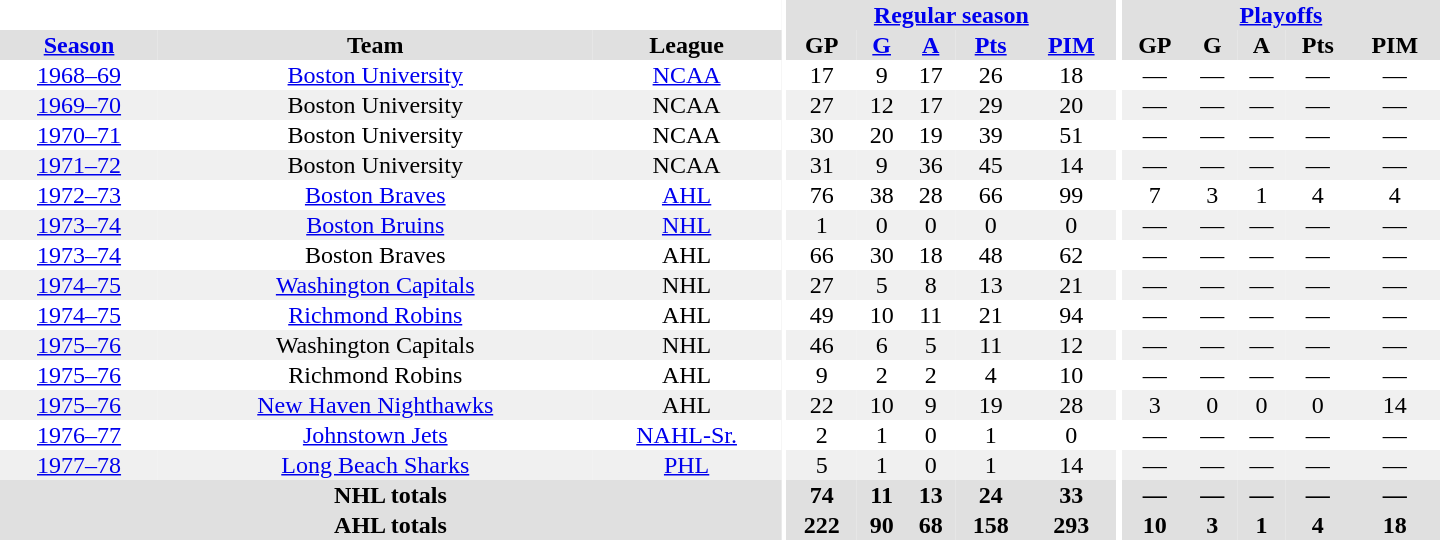<table border="0" cellpadding="1" cellspacing="0" style="text-align:center; width:60em">
<tr bgcolor="#e0e0e0">
<th colspan="3" bgcolor="#ffffff"></th>
<th rowspan="99" bgcolor="#ffffff"></th>
<th colspan="5"><a href='#'>Regular season</a></th>
<th rowspan="99" bgcolor="#ffffff"></th>
<th colspan="5"><a href='#'>Playoffs</a></th>
</tr>
<tr bgcolor="#e0e0e0">
<th><a href='#'>Season</a></th>
<th>Team</th>
<th>League</th>
<th>GP</th>
<th><a href='#'>G</a></th>
<th><a href='#'>A</a></th>
<th><a href='#'>Pts</a></th>
<th><a href='#'>PIM</a></th>
<th>GP</th>
<th>G</th>
<th>A</th>
<th>Pts</th>
<th>PIM</th>
</tr>
<tr>
<td><a href='#'>1968–69</a></td>
<td><a href='#'>Boston University</a></td>
<td><a href='#'>NCAA</a></td>
<td>17</td>
<td>9</td>
<td>17</td>
<td>26</td>
<td>18</td>
<td>—</td>
<td>—</td>
<td>—</td>
<td>—</td>
<td>—</td>
</tr>
<tr bgcolor="#f0f0f0">
<td><a href='#'>1969–70</a></td>
<td>Boston University</td>
<td>NCAA</td>
<td>27</td>
<td>12</td>
<td>17</td>
<td>29</td>
<td>20</td>
<td>—</td>
<td>—</td>
<td>—</td>
<td>—</td>
<td>—</td>
</tr>
<tr>
<td><a href='#'>1970–71</a></td>
<td>Boston University</td>
<td>NCAA</td>
<td>30</td>
<td>20</td>
<td>19</td>
<td>39</td>
<td>51</td>
<td>—</td>
<td>—</td>
<td>—</td>
<td>—</td>
<td>—</td>
</tr>
<tr bgcolor="#f0f0f0">
<td><a href='#'>1971–72</a></td>
<td>Boston University</td>
<td>NCAA</td>
<td>31</td>
<td>9</td>
<td>36</td>
<td>45</td>
<td>14</td>
<td>—</td>
<td>—</td>
<td>—</td>
<td>—</td>
<td>—</td>
</tr>
<tr>
<td><a href='#'>1972–73</a></td>
<td><a href='#'>Boston Braves</a></td>
<td><a href='#'>AHL</a></td>
<td>76</td>
<td>38</td>
<td>28</td>
<td>66</td>
<td>99</td>
<td>7</td>
<td>3</td>
<td>1</td>
<td>4</td>
<td>4</td>
</tr>
<tr bgcolor="#f0f0f0">
<td><a href='#'>1973–74</a></td>
<td><a href='#'>Boston Bruins</a></td>
<td><a href='#'>NHL</a></td>
<td>1</td>
<td>0</td>
<td>0</td>
<td>0</td>
<td>0</td>
<td>—</td>
<td>—</td>
<td>—</td>
<td>—</td>
<td>—</td>
</tr>
<tr>
<td><a href='#'>1973–74</a></td>
<td>Boston Braves</td>
<td>AHL</td>
<td>66</td>
<td>30</td>
<td>18</td>
<td>48</td>
<td>62</td>
<td>—</td>
<td>—</td>
<td>—</td>
<td>—</td>
<td>—</td>
</tr>
<tr bgcolor="#f0f0f0">
<td><a href='#'>1974–75</a></td>
<td><a href='#'>Washington Capitals</a></td>
<td>NHL</td>
<td>27</td>
<td>5</td>
<td>8</td>
<td>13</td>
<td>21</td>
<td>—</td>
<td>—</td>
<td>—</td>
<td>—</td>
<td>—</td>
</tr>
<tr>
<td><a href='#'>1974–75</a></td>
<td><a href='#'>Richmond Robins</a></td>
<td>AHL</td>
<td>49</td>
<td>10</td>
<td>11</td>
<td>21</td>
<td>94</td>
<td>—</td>
<td>—</td>
<td>—</td>
<td>—</td>
<td>—</td>
</tr>
<tr bgcolor="#f0f0f0">
<td><a href='#'>1975–76</a></td>
<td>Washington Capitals</td>
<td>NHL</td>
<td>46</td>
<td>6</td>
<td>5</td>
<td>11</td>
<td>12</td>
<td>—</td>
<td>—</td>
<td>—</td>
<td>—</td>
<td>—</td>
</tr>
<tr>
<td><a href='#'>1975–76</a></td>
<td>Richmond Robins</td>
<td>AHL</td>
<td>9</td>
<td>2</td>
<td>2</td>
<td>4</td>
<td>10</td>
<td>—</td>
<td>—</td>
<td>—</td>
<td>—</td>
<td>—</td>
</tr>
<tr bgcolor="#f0f0f0">
<td><a href='#'>1975–76</a></td>
<td><a href='#'>New Haven Nighthawks</a></td>
<td>AHL</td>
<td>22</td>
<td>10</td>
<td>9</td>
<td>19</td>
<td>28</td>
<td>3</td>
<td>0</td>
<td>0</td>
<td>0</td>
<td>14</td>
</tr>
<tr>
<td><a href='#'>1976–77</a></td>
<td><a href='#'>Johnstown Jets</a></td>
<td><a href='#'>NAHL-Sr.</a></td>
<td>2</td>
<td>1</td>
<td>0</td>
<td>1</td>
<td>0</td>
<td>—</td>
<td>—</td>
<td>—</td>
<td>—</td>
<td>—</td>
</tr>
<tr bgcolor="#f0f0f0">
<td><a href='#'>1977–78</a></td>
<td><a href='#'>Long Beach Sharks</a></td>
<td><a href='#'>PHL</a></td>
<td>5</td>
<td>1</td>
<td>0</td>
<td>1</td>
<td>14</td>
<td>—</td>
<td>—</td>
<td>—</td>
<td>—</td>
<td>—</td>
</tr>
<tr>
</tr>
<tr ALIGN="center" bgcolor="#e0e0e0">
<th colspan="3">NHL totals</th>
<th ALIGN="center">74</th>
<th ALIGN="center">11</th>
<th ALIGN="center">13</th>
<th ALIGN="center">24</th>
<th ALIGN="center">33</th>
<th ALIGN="center">—</th>
<th ALIGN="center">—</th>
<th ALIGN="center">—</th>
<th ALIGN="center">—</th>
<th ALIGN="center">—</th>
</tr>
<tr>
</tr>
<tr ALIGN="center" bgcolor="#e0e0e0">
<th colspan="3">AHL totals</th>
<th ALIGN="center">222</th>
<th ALIGN="center">90</th>
<th ALIGN="center">68</th>
<th ALIGN="center">158</th>
<th ALIGN="center">293</th>
<th ALIGN="center">10</th>
<th ALIGN="center">3</th>
<th ALIGN="center">1</th>
<th ALIGN="center">4</th>
<th ALIGN="center">18</th>
</tr>
</table>
